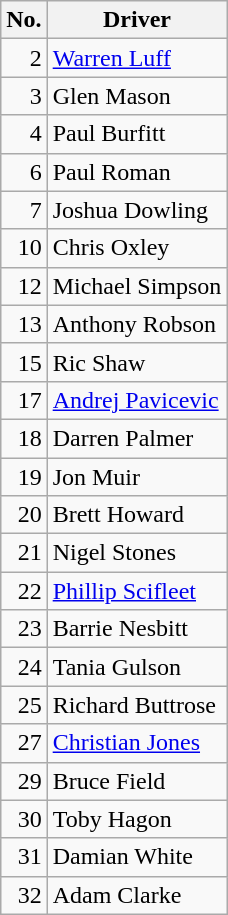<table class="wikitable" border="1">
<tr>
<th>No.</th>
<th>Driver</th>
</tr>
<tr>
<td align="right">2</td>
<td><a href='#'>Warren Luff</a></td>
</tr>
<tr>
<td align="right">3</td>
<td>Glen Mason</td>
</tr>
<tr>
<td align="right">4</td>
<td>Paul Burfitt</td>
</tr>
<tr>
<td align="right">6</td>
<td>Paul Roman</td>
</tr>
<tr>
<td align="right">7</td>
<td>Joshua Dowling</td>
</tr>
<tr>
<td align="right">10</td>
<td>Chris Oxley</td>
</tr>
<tr>
<td align="right">12</td>
<td>Michael Simpson</td>
</tr>
<tr>
<td align="right">13</td>
<td>Anthony Robson</td>
</tr>
<tr>
<td align="right">15</td>
<td>Ric Shaw</td>
</tr>
<tr>
<td align="right">17</td>
<td><a href='#'>Andrej Pavicevic</a></td>
</tr>
<tr>
<td align="right">18</td>
<td>Darren Palmer</td>
</tr>
<tr>
<td align="right">19</td>
<td>Jon Muir</td>
</tr>
<tr>
<td align="right">20</td>
<td>Brett Howard</td>
</tr>
<tr>
<td align="right">21</td>
<td>Nigel Stones</td>
</tr>
<tr>
<td align="right">22</td>
<td><a href='#'>Phillip Scifleet</a></td>
</tr>
<tr>
<td align="right">23</td>
<td>Barrie Nesbitt</td>
</tr>
<tr>
<td align="right">24</td>
<td>Tania Gulson</td>
</tr>
<tr>
<td align="right">25</td>
<td>Richard Buttrose</td>
</tr>
<tr>
<td align="right">27</td>
<td><a href='#'>Christian Jones</a></td>
</tr>
<tr>
<td align="right">29</td>
<td>Bruce Field</td>
</tr>
<tr>
<td align="right">30</td>
<td>Toby Hagon</td>
</tr>
<tr>
<td align="right">31</td>
<td>Damian White</td>
</tr>
<tr>
<td align="right">32</td>
<td>Adam Clarke</td>
</tr>
</table>
